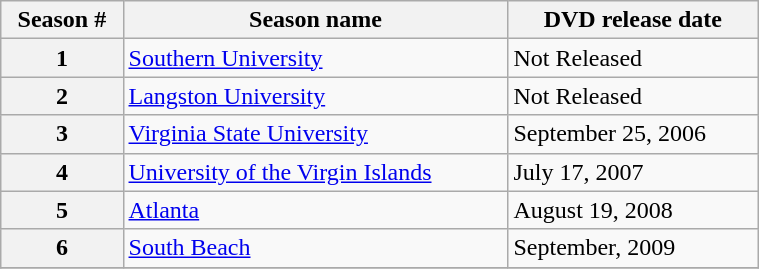<table class="wikitable" style="width:40%">
<tr>
<th colspan=1>Season #</th>
<th colspan=1>Season name</th>
<th colspan=1>DVD release date</th>
</tr>
<tr>
<th>1</th>
<td><a href='#'>Southern University</a></td>
<td>Not Released</td>
</tr>
<tr>
<th>2</th>
<td><a href='#'>Langston University</a></td>
<td>Not Released</td>
</tr>
<tr>
<th>3</th>
<td><a href='#'>Virginia State University</a></td>
<td>September 25, 2006</td>
</tr>
<tr>
<th>4</th>
<td><a href='#'>University of the Virgin Islands</a></td>
<td>July 17, 2007</td>
</tr>
<tr>
<th>5</th>
<td><a href='#'>Atlanta</a></td>
<td>August 19, 2008</td>
</tr>
<tr>
<th>6</th>
<td><a href='#'>South Beach</a></td>
<td>September, 2009</td>
</tr>
<tr>
</tr>
</table>
